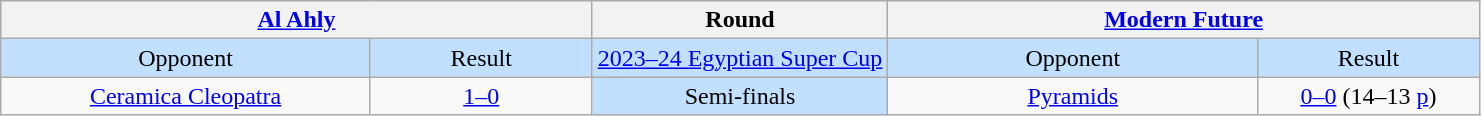<table class="wikitable" style="text-align:center; white-space:nowrap;">
<tr>
<th colspan="2"><a href='#'>Al Ahly</a></th>
<th>Round</th>
<th colspan="2"><a href='#'>Modern Future</a></th>
</tr>
<tr style="background:#C1E0FF;">
<td style="width:25%;">Opponent</td>
<td style="width:15%;">Result</td>
<td><a href='#'>2023–24 Egyptian Super Cup</a></td>
<td style="width:25%;">Opponent</td>
<td style="width:15%;">Result</td>
</tr>
<tr>
<td><a href='#'>Ceramica Cleopatra</a></td>
<td><a href='#'>1–0</a></td>
<td style="background:#C1E0FF;">Semi-finals</td>
<td><a href='#'>Pyramids</a></td>
<td><a href='#'>0–0</a> (14–13 <a href='#'>p</a>)</td>
</tr>
</table>
